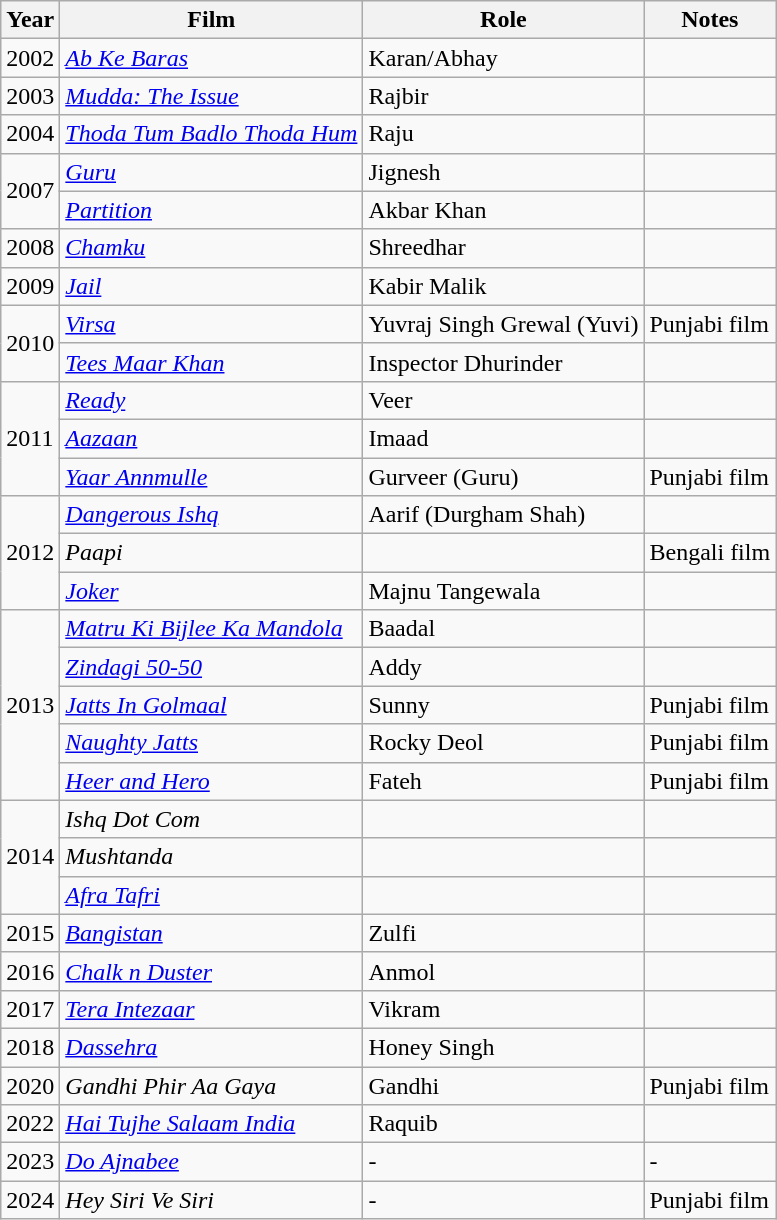<table class="wikitable sortable">
<tr>
<th>Year</th>
<th>Film</th>
<th>Role</th>
<th>Notes</th>
</tr>
<tr>
<td>2002</td>
<td><em><a href='#'>Ab Ke Baras</a></em></td>
<td>Karan/Abhay</td>
<td></td>
</tr>
<tr>
<td>2003</td>
<td><em><a href='#'>Mudda: The Issue</a></em></td>
<td>Rajbir</td>
<td></td>
</tr>
<tr>
<td>2004</td>
<td><em><a href='#'>Thoda Tum Badlo Thoda Hum</a></em></td>
<td>Raju</td>
<td></td>
</tr>
<tr>
<td rowspan="2">2007</td>
<td><em><a href='#'>Guru</a></em></td>
<td>Jignesh</td>
<td></td>
</tr>
<tr>
<td><em><a href='#'>Partition</a></em></td>
<td>Akbar Khan</td>
<td></td>
</tr>
<tr>
<td>2008</td>
<td><em><a href='#'>Chamku</a></em></td>
<td>Shreedhar</td>
<td></td>
</tr>
<tr>
<td>2009</td>
<td><em><a href='#'>Jail</a></em></td>
<td>Kabir Malik</td>
<td></td>
</tr>
<tr>
<td rowspan="2">2010</td>
<td><em><a href='#'>Virsa</a></em></td>
<td>Yuvraj Singh Grewal (Yuvi)</td>
<td>Punjabi film</td>
</tr>
<tr>
<td><em><a href='#'>Tees Maar Khan</a></em></td>
<td>Inspector Dhurinder</td>
<td></td>
</tr>
<tr>
<td rowspan="3">2011</td>
<td><em><a href='#'>Ready</a></em></td>
<td>Veer</td>
<td></td>
</tr>
<tr>
<td><em><a href='#'>Aazaan</a></em></td>
<td>Imaad</td>
<td></td>
</tr>
<tr>
<td><em><a href='#'>Yaar Annmulle</a></em></td>
<td>Gurveer (Guru)</td>
<td>Punjabi film</td>
</tr>
<tr>
<td rowspan="3">2012</td>
<td><em><a href='#'>Dangerous Ishq</a></em></td>
<td>Aarif (Durgham Shah)</td>
<td></td>
</tr>
<tr>
<td><em>Paapi</em></td>
<td></td>
<td>Bengali film</td>
</tr>
<tr>
<td><em><a href='#'>Joker</a></em></td>
<td>Majnu Tangewala</td>
<td></td>
</tr>
<tr>
<td rowspan="5">2013</td>
<td><em><a href='#'>Matru Ki Bijlee Ka Mandola</a></em></td>
<td>Baadal</td>
<td></td>
</tr>
<tr>
<td><em><a href='#'>Zindagi 50-50</a></em></td>
<td>Addy</td>
<td></td>
</tr>
<tr>
<td><em><a href='#'>Jatts In Golmaal</a></em></td>
<td>Sunny</td>
<td>Punjabi film</td>
</tr>
<tr>
<td><em><a href='#'>Naughty Jatts</a></em></td>
<td>Rocky Deol</td>
<td>Punjabi film</td>
</tr>
<tr>
<td><em><a href='#'>Heer and Hero</a></em></td>
<td>Fateh</td>
<td>Punjabi film</td>
</tr>
<tr>
<td rowspan="3">2014</td>
<td><em>Ishq Dot Com</em></td>
<td></td>
<td></td>
</tr>
<tr>
<td><em>Mushtanda</em></td>
<td></td>
<td></td>
</tr>
<tr>
<td><em><a href='#'>Afra Tafri</a></em></td>
<td></td>
<td></td>
</tr>
<tr>
<td>2015</td>
<td><em><a href='#'>Bangistan</a></em></td>
<td>Zulfi</td>
<td></td>
</tr>
<tr>
<td>2016</td>
<td><em><a href='#'>Chalk n Duster</a></em></td>
<td>Anmol</td>
<td></td>
</tr>
<tr>
<td>2017</td>
<td><em><a href='#'>Tera Intezaar</a></em></td>
<td>Vikram</td>
<td></td>
</tr>
<tr>
<td>2018</td>
<td><em><a href='#'>Dassehra</a></em></td>
<td>Honey Singh</td>
<td></td>
</tr>
<tr>
<td>2020</td>
<td><em>Gandhi Phir Aa Gaya</em></td>
<td>Gandhi</td>
<td>Punjabi film</td>
</tr>
<tr>
<td>2022</td>
<td><em><a href='#'>Hai Tujhe Salaam India</a></em></td>
<td>Raquib</td>
<td></td>
</tr>
<tr>
<td>2023</td>
<td><em><a href='#'>Do Ajnabee</a></em></td>
<td>-</td>
<td>-</td>
</tr>
<tr>
<td>2024</td>
<td><em>Hey Siri Ve Siri</em></td>
<td>-</td>
<td>Punjabi film</td>
</tr>
</table>
